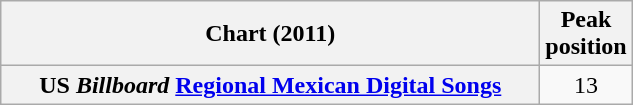<table class="wikitable sortable plainrowheaders">
<tr>
<th style="width: 22em">Chart (2011)</th>
<th>Peak<br>position</th>
</tr>
<tr>
<th scope=row>US <em>Billboard</em> <a href='#'>Regional Mexican Digital Songs</a></th>
<td style="text-align:center;">13</td>
</tr>
</table>
